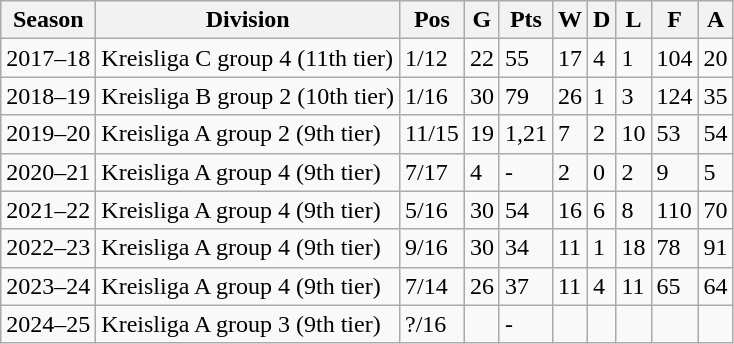<table class="wikitable sortable" style="text-align:left">
<tr>
<th>Season</th>
<th class="unsortable">Division</th>
<th>Pos</th>
<th>G</th>
<th>Pts</th>
<th>W</th>
<th>D</th>
<th>L</th>
<th>F</th>
<th>A</th>
</tr>
<tr>
<td>2017–18</td>
<td>Kreisliga C group 4 (11th tier)</td>
<td>1/12</td>
<td>22</td>
<td>55</td>
<td>17</td>
<td>4</td>
<td>1</td>
<td>104</td>
<td>20</td>
</tr>
<tr>
<td>2018–19</td>
<td>Kreisliga B group 2 (10th tier)</td>
<td>1/16</td>
<td>30</td>
<td>79</td>
<td>26</td>
<td>1</td>
<td>3</td>
<td>124</td>
<td>35</td>
</tr>
<tr>
<td>2019–20</td>
<td>Kreisliga A group 2  (9th tier)</td>
<td>11/15</td>
<td>19</td>
<td>1,21</td>
<td>7</td>
<td>2</td>
<td>10</td>
<td>53</td>
<td>54</td>
</tr>
<tr>
<td>2020–21</td>
<td>Kreisliga A group 4  (9th tier)</td>
<td>7/17</td>
<td>4</td>
<td>-</td>
<td>2</td>
<td>0</td>
<td>2</td>
<td>9</td>
<td>5</td>
</tr>
<tr>
<td>2021–22</td>
<td>Kreisliga A group 4  (9th tier)</td>
<td>5/16</td>
<td>30</td>
<td>54</td>
<td>16</td>
<td>6</td>
<td>8</td>
<td>110</td>
<td>70</td>
</tr>
<tr>
<td>2022–23</td>
<td>Kreisliga A group 4  (9th tier)</td>
<td>9/16</td>
<td>30</td>
<td>34</td>
<td>11</td>
<td>1</td>
<td>18</td>
<td>78</td>
<td>91</td>
</tr>
<tr>
<td>2023–24</td>
<td>Kreisliga A group 4  (9th tier)</td>
<td>7/14</td>
<td>26</td>
<td>37</td>
<td>11</td>
<td>4</td>
<td>11</td>
<td>65</td>
<td>64</td>
</tr>
<tr>
<td>2024–25</td>
<td>Kreisliga A group 3  (9th tier)</td>
<td>?/16</td>
<td></td>
<td>-</td>
<td></td>
<td></td>
<td></td>
<td></td>
<td></td>
</tr>
</table>
